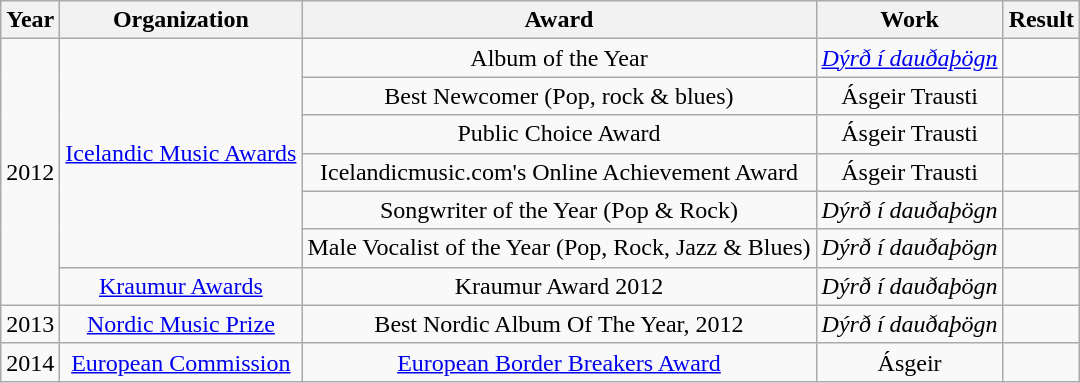<table class="wikitable plainrowheaders" style="text-align:center;">
<tr>
<th>Year</th>
<th>Organization</th>
<th>Award</th>
<th>Work</th>
<th>Result</th>
</tr>
<tr>
<td rowspan=7>2012</td>
<td rowspan=6><a href='#'>Icelandic Music Awards</a></td>
<td>Album of the Year</td>
<td><em><a href='#'>Dýrð í dauðaþögn</a></em></td>
<td></td>
</tr>
<tr>
<td>Best Newcomer (Pop, rock & blues)</td>
<td>Ásgeir Trausti</td>
<td></td>
</tr>
<tr>
<td>Public Choice Award</td>
<td>Ásgeir Trausti</td>
<td></td>
</tr>
<tr>
<td>Icelandicmusic.com's Online Achievement Award</td>
<td>Ásgeir Trausti</td>
<td></td>
</tr>
<tr>
<td>Songwriter of the Year (Pop & Rock)</td>
<td><em>Dýrð í dauðaþögn</em></td>
<td></td>
</tr>
<tr>
<td>Male Vocalist of the Year (Pop, Rock, Jazz & Blues)</td>
<td><em>Dýrð í dauðaþögn</em></td>
<td></td>
</tr>
<tr>
<td><a href='#'>Kraumur Awards</a></td>
<td>Kraumur Award 2012</td>
<td><em>Dýrð í dauðaþögn</em></td>
<td></td>
</tr>
<tr>
<td>2013</td>
<td><a href='#'>Nordic Music Prize</a></td>
<td>Best Nordic Album Of The Year, 2012</td>
<td><em>Dýrð í dauðaþögn</em></td>
<td></td>
</tr>
<tr>
<td>2014</td>
<td><a href='#'>European Commission</a></td>
<td><a href='#'>European Border Breakers Award</a></td>
<td>Ásgeir</td>
<td></td>
</tr>
</table>
